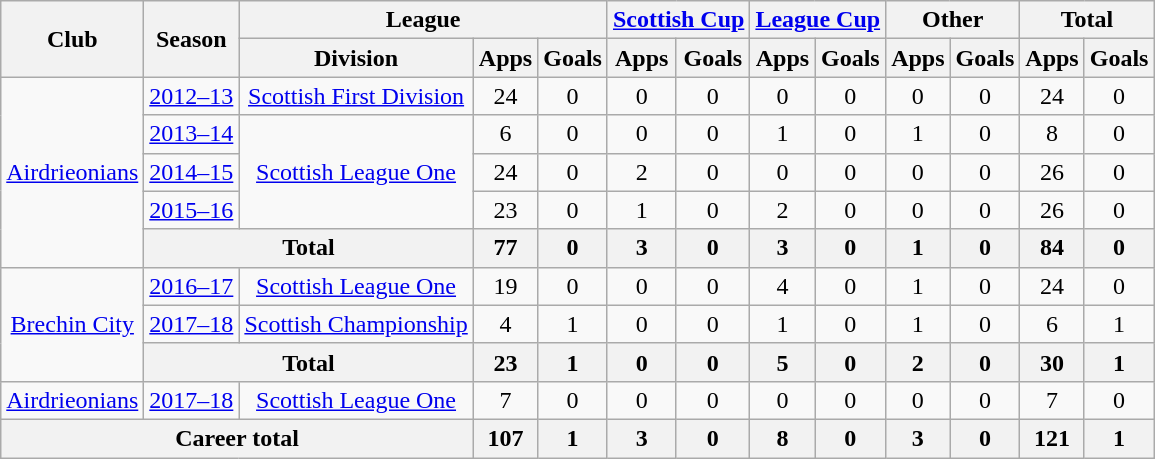<table class="wikitable" style="text-align:center">
<tr>
<th rowspan="2">Club</th>
<th rowspan="2">Season</th>
<th colspan="3">League</th>
<th colspan="2"><a href='#'>Scottish Cup</a></th>
<th colspan="2"><a href='#'>League Cup</a></th>
<th colspan="2">Other</th>
<th colspan="2">Total</th>
</tr>
<tr>
<th>Division</th>
<th>Apps</th>
<th>Goals</th>
<th>Apps</th>
<th>Goals</th>
<th>Apps</th>
<th>Goals</th>
<th>Apps</th>
<th>Goals</th>
<th>Apps</th>
<th>Goals</th>
</tr>
<tr>
<td rowspan="5"><a href='#'>Airdrieonians</a></td>
<td><a href='#'>2012–13</a></td>
<td><a href='#'>Scottish First Division</a></td>
<td>24</td>
<td>0</td>
<td>0</td>
<td>0</td>
<td>0</td>
<td>0</td>
<td>0</td>
<td>0</td>
<td>24</td>
<td>0</td>
</tr>
<tr>
<td><a href='#'>2013–14</a></td>
<td rowspan="3"><a href='#'>Scottish League One</a></td>
<td>6</td>
<td>0</td>
<td>0</td>
<td>0</td>
<td>1</td>
<td>0</td>
<td>1</td>
<td>0</td>
<td>8</td>
<td>0</td>
</tr>
<tr>
<td><a href='#'>2014–15</a></td>
<td>24</td>
<td>0</td>
<td>2</td>
<td>0</td>
<td>0</td>
<td>0</td>
<td>0</td>
<td>0</td>
<td>26</td>
<td>0</td>
</tr>
<tr>
<td><a href='#'>2015–16</a></td>
<td>23</td>
<td>0</td>
<td>1</td>
<td>0</td>
<td>2</td>
<td>0</td>
<td>0</td>
<td>0</td>
<td>26</td>
<td>0</td>
</tr>
<tr>
<th colspan="2">Total</th>
<th>77</th>
<th>0</th>
<th>3</th>
<th>0</th>
<th>3</th>
<th>0</th>
<th>1</th>
<th>0</th>
<th>84</th>
<th>0</th>
</tr>
<tr>
<td rowspan="3"><a href='#'>Brechin City</a></td>
<td><a href='#'>2016–17</a></td>
<td><a href='#'>Scottish League One</a></td>
<td>19</td>
<td>0</td>
<td>0</td>
<td>0</td>
<td>4</td>
<td>0</td>
<td>1</td>
<td>0</td>
<td>24</td>
<td>0</td>
</tr>
<tr>
<td><a href='#'>2017–18</a></td>
<td><a href='#'>Scottish Championship</a></td>
<td>4</td>
<td>1</td>
<td>0</td>
<td>0</td>
<td>1</td>
<td>0</td>
<td>1</td>
<td>0</td>
<td>6</td>
<td>1</td>
</tr>
<tr>
<th colspan="2">Total</th>
<th>23</th>
<th>1</th>
<th>0</th>
<th>0</th>
<th>5</th>
<th>0</th>
<th>2</th>
<th>0</th>
<th>30</th>
<th>1</th>
</tr>
<tr>
<td><a href='#'>Airdrieonians</a></td>
<td><a href='#'>2017–18</a></td>
<td><a href='#'>Scottish League One</a></td>
<td>7</td>
<td>0</td>
<td>0</td>
<td>0</td>
<td>0</td>
<td>0</td>
<td>0</td>
<td>0</td>
<td>7</td>
<td>0</td>
</tr>
<tr>
<th colspan="3">Career total</th>
<th>107</th>
<th>1</th>
<th>3</th>
<th>0</th>
<th>8</th>
<th>0</th>
<th>3</th>
<th>0</th>
<th>121</th>
<th>1</th>
</tr>
</table>
